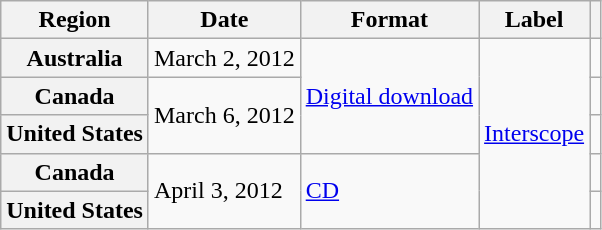<table class="wikitable plainrowheaders">
<tr>
<th scope="col">Region</th>
<th scope="col">Date</th>
<th scope="col">Format</th>
<th scope="col">Label</th>
<th scope="col"></th>
</tr>
<tr>
<th scope="row">Australia</th>
<td>March 2, 2012</td>
<td rowspan="3"><a href='#'>Digital download</a></td>
<td rowspan="5"><a href='#'>Interscope</a></td>
<td align="center"></td>
</tr>
<tr>
<th scope="row">Canada</th>
<td rowspan="2">March 6, 2012</td>
<td align="center"></td>
</tr>
<tr>
<th scope="row">United States</th>
<td align="center"></td>
</tr>
<tr>
<th scope="row">Canada</th>
<td rowspan="2">April 3, 2012</td>
<td rowspan="2"><a href='#'>CD</a></td>
<td align="center"></td>
</tr>
<tr>
<th scope="row">United States</th>
<td align="center"></td>
</tr>
</table>
